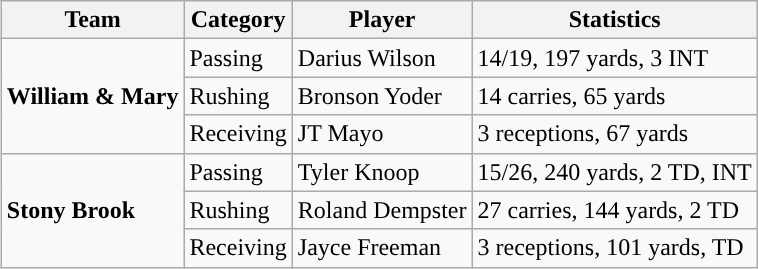<table class="wikitable" style="float: right;">
<tr>
<th>Team</th>
<th>Category</th>
<th>Player</th>
<th>Statistics</th>
</tr>
<tr>
<td rowspan=3><strong>William & Mary</strong></td>
<td>Passing</td>
<td>Darius Wilson</td>
<td>14/19, 197 yards, 3 INT</td>
</tr>
<tr>
<td>Rushing</td>
<td>Bronson Yoder</td>
<td>14 carries, 65 yards</td>
</tr>
<tr>
<td>Receiving</td>
<td>JT Mayo</td>
<td>3 receptions, 67 yards</td>
</tr>
<tr>
<td rowspan=3><strong>Stony Brook</strong></td>
<td>Passing</td>
<td>Tyler Knoop</td>
<td>15/26, 240 yards, 2 TD, INT</td>
</tr>
<tr>
<td>Rushing</td>
<td>Roland Dempster</td>
<td>27 carries, 144 yards, 2 TD</td>
</tr>
<tr>
<td>Receiving</td>
<td>Jayce Freeman</td>
<td>3 receptions, 101 yards, TD</td>
</tr>
</table>
